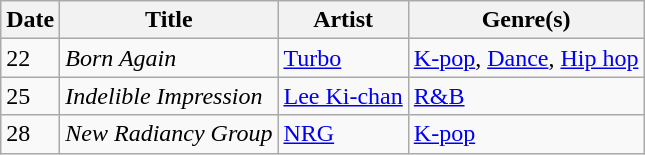<table class="wikitable" style="text-align: left;">
<tr>
<th>Date</th>
<th>Title</th>
<th>Artist</th>
<th>Genre(s)</th>
</tr>
<tr>
<td>22</td>
<td><em>Born Again</em></td>
<td><a href='#'>Turbo</a></td>
<td><a href='#'>K-pop</a>, <a href='#'>Dance</a>, <a href='#'>Hip hop</a></td>
</tr>
<tr>
<td>25</td>
<td><em>Indelible Impression</em></td>
<td><a href='#'>Lee Ki-chan</a></td>
<td><a href='#'>R&B</a></td>
</tr>
<tr>
<td>28</td>
<td><em>New Radiancy Group</em></td>
<td><a href='#'>NRG</a></td>
<td><a href='#'>K-pop</a></td>
</tr>
</table>
